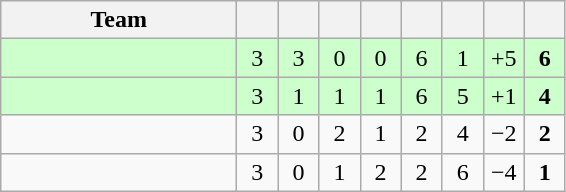<table class="wikitable" style="text-align:center;">
<tr>
<th width=150>Team</th>
<th width=20></th>
<th width=20></th>
<th width=20></th>
<th width=20></th>
<th width=20></th>
<th width=20></th>
<th width=20></th>
<th width=20></th>
</tr>
<tr bgcolor="#ccffcc">
<td align="left"></td>
<td>3</td>
<td>3</td>
<td>0</td>
<td>0</td>
<td>6</td>
<td>1</td>
<td>+5</td>
<td><strong>6</strong></td>
</tr>
<tr bgcolor="#ccffcc">
<td align="left"></td>
<td>3</td>
<td>1</td>
<td>1</td>
<td>1</td>
<td>6</td>
<td>5</td>
<td>+1</td>
<td><strong>4</strong></td>
</tr>
<tr>
<td align="left"></td>
<td>3</td>
<td>0</td>
<td>2</td>
<td>1</td>
<td>2</td>
<td>4</td>
<td>−2</td>
<td><strong>2</strong></td>
</tr>
<tr>
<td align="left"></td>
<td>3</td>
<td>0</td>
<td>1</td>
<td>2</td>
<td>2</td>
<td>6</td>
<td>−4</td>
<td><strong>1</strong></td>
</tr>
</table>
